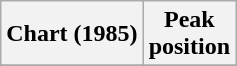<table class="wikitable sortable">
<tr>
<th align="left">Chart (1985)</th>
<th align="center">Peak<br>position</th>
</tr>
<tr>
</tr>
</table>
